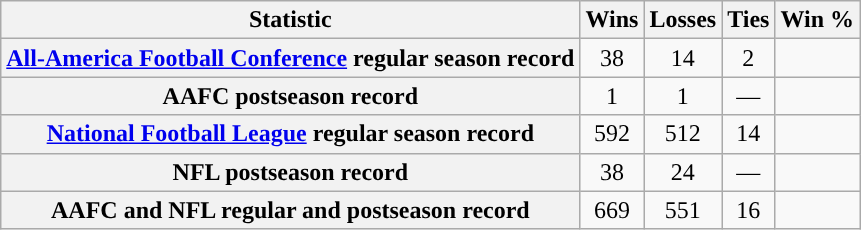<table class="wikitable plainrowheaders" style="text-align:center;">
<tr>
<th scope="col">Statistic</th>
<th scope="col">Wins</th>
<th scope="col">Losses</th>
<th>Ties</th>
<th scope="col">Win %</th>
</tr>
<tr>
<th scope="row"><a href='#'>All-America Football Conference</a> regular season record</th>
<td>38</td>
<td>14</td>
<td>2</td>
<td></td>
</tr>
<tr>
<th scope="row">AAFC postseason record</th>
<td>1</td>
<td>1</td>
<td>—</td>
<td></td>
</tr>
<tr>
<th scope="row"><a href='#'>National Football League</a> regular season record</th>
<td>592</td>
<td>512</td>
<td>14</td>
<td></td>
</tr>
<tr>
<th scope="row">NFL postseason record</th>
<td>38</td>
<td>24</td>
<td>—</td>
<td></td>
</tr>
<tr>
<th scope="row">AAFC and NFL regular and postseason record</th>
<td>669</td>
<td>551</td>
<td>16</td>
<td></td>
</tr>
</table>
